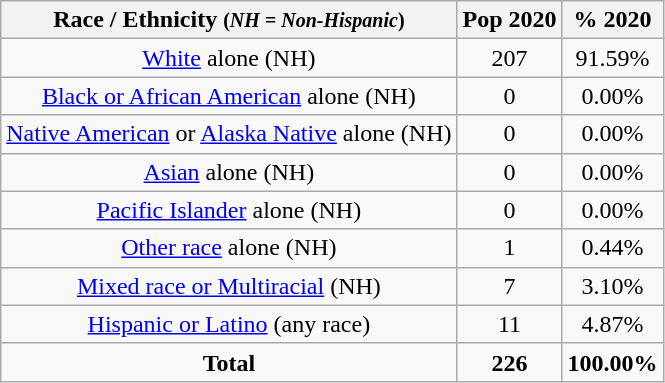<table class="wikitable" style="text-align:center;">
<tr>
<th>Race / Ethnicity <small>(<em>NH = Non-Hispanic</em>)</small></th>
<th>Pop 2020</th>
<th>% 2020</th>
</tr>
<tr>
<td><a href='#'>White</a> alone (NH)</td>
<td>207</td>
<td>91.59%</td>
</tr>
<tr>
<td><a href='#'>Black or African American</a> alone (NH)</td>
<td>0</td>
<td>0.00%</td>
</tr>
<tr>
<td><a href='#'>Native American</a> or <a href='#'>Alaska Native</a> alone (NH)</td>
<td>0</td>
<td>0.00%</td>
</tr>
<tr>
<td><a href='#'>Asian</a> alone (NH)</td>
<td>0</td>
<td>0.00%</td>
</tr>
<tr>
<td><a href='#'>Pacific Islander</a> alone (NH)</td>
<td>0</td>
<td>0.00%</td>
</tr>
<tr>
<td><a href='#'>Other race</a> alone (NH)</td>
<td>1</td>
<td>0.44%</td>
</tr>
<tr>
<td><a href='#'>Mixed race or Multiracial</a> (NH)</td>
<td>7</td>
<td>3.10%</td>
</tr>
<tr>
<td><a href='#'>Hispanic or Latino</a> (any race)</td>
<td>11</td>
<td>4.87%</td>
</tr>
<tr>
<td><strong>Total</strong></td>
<td><strong>226</strong></td>
<td><strong>100.00%</strong></td>
</tr>
</table>
